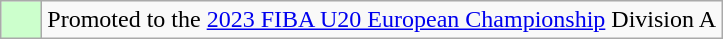<table class="wikitable">
<tr>
<td style="background: #ccffcc; width:20px;"></td>
<td>Promoted to the <a href='#'>2023 FIBA U20 European Championship</a> Division A</td>
</tr>
</table>
